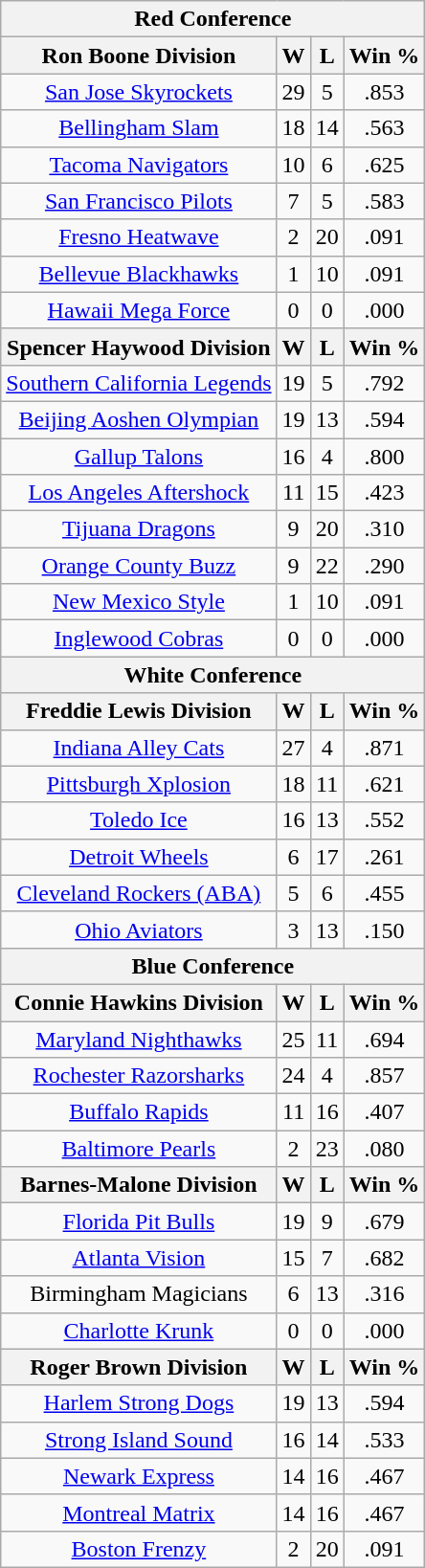<table class="wikitable">
<tr>
<th bgcolor="#DDDDFF" colspan=4>Red Conference</th>
</tr>
<tr>
<th bgcolor="#DDDDFF">Ron Boone Division</th>
<th bgcolor="#DDDDFF">W</th>
<th bgcolor="#DDDDFF">L</th>
<th bgcolor="#DDDDFF">Win %</th>
</tr>
<tr>
<td align=center><a href='#'>San Jose Skyrockets</a></td>
<td align=center>29</td>
<td align=center>5</td>
<td align=center>.853</td>
</tr>
<tr>
<td align=center><a href='#'>Bellingham Slam</a></td>
<td align=center>18</td>
<td align=center>14</td>
<td align=center>.563</td>
</tr>
<tr>
<td align=center><a href='#'>Tacoma Navigators</a></td>
<td align=center>10</td>
<td align=center>6</td>
<td align=center>.625</td>
</tr>
<tr>
<td align=center><a href='#'>San Francisco Pilots</a></td>
<td align=center>7</td>
<td align=center>5</td>
<td align=center>.583</td>
</tr>
<tr>
<td align=center><a href='#'>Fresno Heatwave</a></td>
<td align=center>2</td>
<td align=center>20</td>
<td align=center>.091</td>
</tr>
<tr>
<td align=center><a href='#'>Bellevue Blackhawks</a></td>
<td align=center>1</td>
<td align=center>10</td>
<td align=center>.091</td>
</tr>
<tr>
<td align=center><a href='#'>Hawaii Mega Force</a></td>
<td align=center>0</td>
<td align=center>0</td>
<td align=center>.000</td>
</tr>
<tr>
<th bgcolor="#DDDDFF">Spencer Haywood Division</th>
<th bgcolor="#DDDDFF">W</th>
<th bgcolor="#DDDDFF">L</th>
<th bgcolor="#DDDDFF">Win %</th>
</tr>
<tr>
<td align=center><a href='#'>Southern California Legends</a></td>
<td align=center>19</td>
<td align=center>5</td>
<td align=center>.792</td>
</tr>
<tr>
<td align=center><a href='#'>Beijing Aoshen Olympian</a></td>
<td align=center>19</td>
<td align=center>13</td>
<td align=center>.594</td>
</tr>
<tr>
<td align=center><a href='#'>Gallup Talons</a></td>
<td align=center>16</td>
<td align=center>4</td>
<td align=center>.800</td>
</tr>
<tr>
<td align=center><a href='#'>Los Angeles Aftershock</a></td>
<td align=center>11</td>
<td align=center>15</td>
<td align=center>.423</td>
</tr>
<tr>
<td align=center><a href='#'>Tijuana Dragons</a></td>
<td align=center>9</td>
<td align=center>20</td>
<td align=center>.310</td>
</tr>
<tr>
<td align=center><a href='#'>Orange County Buzz</a></td>
<td align=center>9</td>
<td align=center>22</td>
<td align=center>.290</td>
</tr>
<tr>
<td align=center><a href='#'>New Mexico Style</a></td>
<td align=center>1</td>
<td align=center>10</td>
<td align=center>.091</td>
</tr>
<tr>
<td align=center><a href='#'>Inglewood Cobras</a></td>
<td align=center>0</td>
<td align=center>0</td>
<td align=center>.000</td>
</tr>
<tr>
<th bgcolor="#DDDDFF" colspan=4>White Conference</th>
</tr>
<tr>
<th bgcolor="#DDDDFF">Freddie Lewis Division</th>
<th bgcolor="#DDDDFF">W</th>
<th bgcolor="#DDDDFF">L</th>
<th bgcolor="#DDDDFF">Win %</th>
</tr>
<tr>
<td align=center><a href='#'>Indiana Alley Cats</a></td>
<td align=center>27</td>
<td align=center>4</td>
<td align=center>.871</td>
</tr>
<tr>
<td align=center><a href='#'>Pittsburgh Xplosion</a></td>
<td align=center>18</td>
<td align=center>11</td>
<td align=center>.621</td>
</tr>
<tr>
<td align=center><a href='#'>Toledo Ice</a></td>
<td align=center>16</td>
<td align=center>13</td>
<td align=center>.552</td>
</tr>
<tr>
<td align=center><a href='#'>Detroit Wheels</a></td>
<td align=center>6</td>
<td align=center>17</td>
<td align=center>.261</td>
</tr>
<tr>
<td align=center><a href='#'>Cleveland Rockers (ABA)</a></td>
<td align=center>5</td>
<td align=center>6</td>
<td align=center>.455</td>
</tr>
<tr>
<td align=center><a href='#'>Ohio Aviators</a></td>
<td align=center>3</td>
<td align=center>13</td>
<td align=center>.150</td>
</tr>
<tr>
<th bgcolor="#DDDDFF" colspan=4>Blue Conference</th>
</tr>
<tr>
<th bgcolor="#DDDDFF">Connie Hawkins Division</th>
<th bgcolor="#DDDDFF">W</th>
<th bgcolor="#DDDDFF">L</th>
<th bgcolor="#DDDDFF">Win %</th>
</tr>
<tr>
<td align=center><a href='#'>Maryland Nighthawks</a></td>
<td align=center>25</td>
<td align=center>11</td>
<td align=center>.694</td>
</tr>
<tr>
<td align=center><a href='#'>Rochester Razorsharks</a></td>
<td align=center>24</td>
<td align=center>4</td>
<td align=center>.857</td>
</tr>
<tr>
<td align=center><a href='#'>Buffalo Rapids</a></td>
<td align=center>11</td>
<td align=center>16</td>
<td align=center>.407</td>
</tr>
<tr>
<td align=center><a href='#'>Baltimore Pearls</a></td>
<td align=center>2</td>
<td align=center>23</td>
<td align=center>.080</td>
</tr>
<tr>
<th bgcolor="#DDDDFF">Barnes-Malone Division</th>
<th bgcolor="#DDDDFF">W</th>
<th bgcolor="#DDDDFF">L</th>
<th bgcolor="#DDDDFF">Win %</th>
</tr>
<tr>
<td align=center><a href='#'>Florida Pit Bulls</a></td>
<td align=center>19</td>
<td align=center>9</td>
<td align=center>.679</td>
</tr>
<tr>
<td align=center><a href='#'>Atlanta Vision</a></td>
<td align=center>15</td>
<td align=center>7</td>
<td align=center>.682</td>
</tr>
<tr>
<td align=center>Birmingham Magicians</td>
<td align=center>6</td>
<td align=center>13</td>
<td align=center>.316</td>
</tr>
<tr>
<td align=center><a href='#'>Charlotte Krunk</a></td>
<td align=center>0</td>
<td align=center>0</td>
<td align=center>.000</td>
</tr>
<tr>
<th bgcolor="#DDDDFF">Roger Brown Division</th>
<th bgcolor="#DDDDFF">W</th>
<th bgcolor="#DDDDFF">L</th>
<th bgcolor="#DDDDFF">Win %</th>
</tr>
<tr>
<td align=center><a href='#'>Harlem Strong Dogs</a></td>
<td align=center>19</td>
<td align=center>13</td>
<td align=center>.594</td>
</tr>
<tr>
<td align=center><a href='#'>Strong Island Sound</a></td>
<td align=center>16</td>
<td align=center>14</td>
<td align=center>.533</td>
</tr>
<tr>
<td align=center><a href='#'>Newark Express</a></td>
<td align=center>14</td>
<td align=center>16</td>
<td align=center>.467</td>
</tr>
<tr>
<td align=center><a href='#'>Montreal Matrix</a></td>
<td align=center>14</td>
<td align=center>16</td>
<td align=center>.467</td>
</tr>
<tr>
<td align=center><a href='#'>Boston Frenzy</a></td>
<td align=center>2</td>
<td align=center>20</td>
<td align=center>.091</td>
</tr>
</table>
